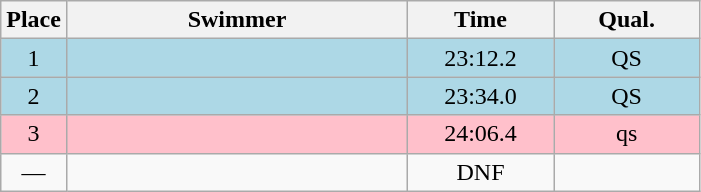<table class=wikitable style="text-align:center">
<tr>
<th>Place</th>
<th width=220>Swimmer</th>
<th width=90>Time</th>
<th width=90>Qual.</th>
</tr>
<tr bgcolor=lightblue>
<td>1</td>
<td align=left></td>
<td>23:12.2</td>
<td>QS</td>
</tr>
<tr bgcolor=lightblue>
<td>2</td>
<td align=left></td>
<td>23:34.0</td>
<td>QS</td>
</tr>
<tr bgcolor=pink>
<td>3</td>
<td align=left></td>
<td>24:06.4</td>
<td>qs</td>
</tr>
<tr>
<td>—</td>
<td align=left></td>
<td>DNF</td>
<td></td>
</tr>
</table>
